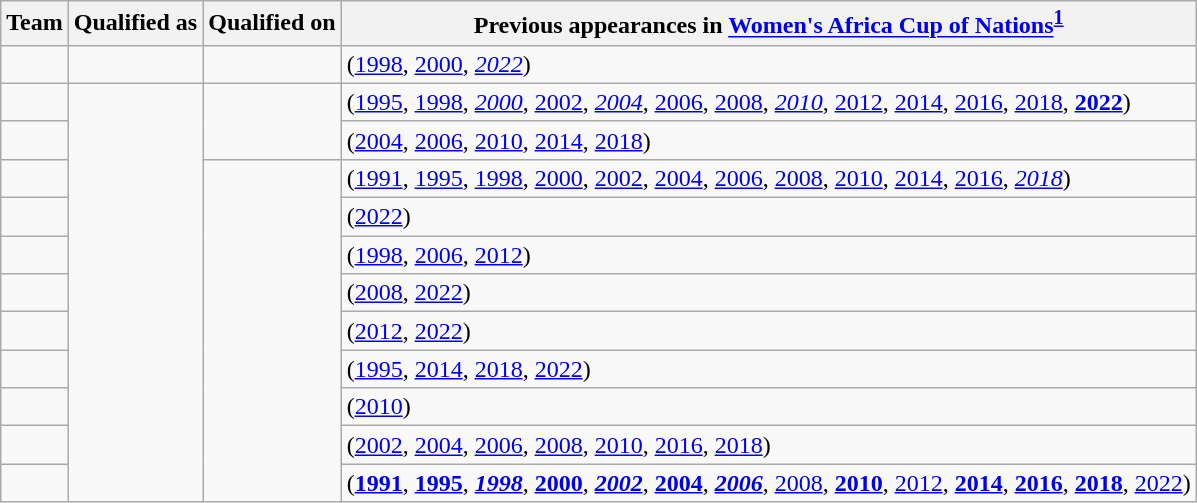<table class="wikitable sortable" style="text-align: left;">
<tr>
<th>Team</th>
<th>Qualified as</th>
<th>Qualified on</th>
<th data-sort-type="number">Previous appearances in <a href='#'>Women's Africa Cup of Nations</a><sup><strong><a href='#'>1</a></strong></sup></th>
</tr>
<tr>
<td></td>
<td></td>
<td></td>
<td> (<a href='#'>1998</a>, <a href='#'>2000</a>, <em><a href='#'>2022</a></em>)</td>
</tr>
<tr>
<td></td>
<td rowspan=11></td>
<td rowspan=2></td>
<td> (<a href='#'>1995</a>, <a href='#'>1998</a>, <em><a href='#'>2000</a></em>, <a href='#'>2002</a>, <em><a href='#'>2004</a></em>, <a href='#'>2006</a>, <a href='#'>2008</a>, <em><a href='#'>2010</a></em>, <a href='#'>2012</a>, <a href='#'>2014</a>, <a href='#'>2016</a>, <a href='#'>2018</a>, <strong><a href='#'>2022</a></strong>)</td>
</tr>
<tr>
<td></td>
<td> (<a href='#'>2004</a>, <a href='#'>2006</a>, <a href='#'>2010</a>, <a href='#'>2014</a>, <a href='#'>2018</a>)</td>
</tr>
<tr>
<td></td>
<td rowspan=9></td>
<td> (<a href='#'>1991</a>, <a href='#'>1995</a>, <a href='#'>1998</a>, <a href='#'>2000</a>, <a href='#'>2002</a>, <a href='#'>2004</a>, <a href='#'>2006</a>, <a href='#'>2008</a>, <a href='#'>2010</a>, <a href='#'>2014</a>, <a href='#'>2016</a>, <em><a href='#'>2018</a></em>)</td>
</tr>
<tr>
<td></td>
<td> (<a href='#'>2022</a>)</td>
</tr>
<tr>
<td></td>
<td> (<a href='#'>1998</a>, <a href='#'>2006</a>, <a href='#'>2012</a>)</td>
</tr>
<tr>
<td></td>
<td> (<a href='#'>2008</a>, <a href='#'>2022</a>)</td>
</tr>
<tr>
<td></td>
<td> (<a href='#'>2012</a>, <a href='#'>2022</a>)</td>
</tr>
<tr>
<td></td>
<td> (<a href='#'>1995</a>, <a href='#'>2014</a>, <a href='#'>2018</a>, <a href='#'>2022</a>)</td>
</tr>
<tr>
<td></td>
<td> (<a href='#'>2010</a>)</td>
</tr>
<tr>
<td></td>
<td> (<a href='#'>2002</a>, <a href='#'>2004</a>, <a href='#'>2006</a>, <a href='#'>2008</a>, <a href='#'>2010</a>, <a href='#'>2016</a>, <a href='#'>2018</a>)</td>
</tr>
<tr>
<td></td>
<td> (<strong><a href='#'>1991</a></strong>, <strong><a href='#'>1995</a></strong>, <strong><em><a href='#'>1998</a></em></strong>, <strong><a href='#'>2000</a></strong>, <strong><em><a href='#'>2002</a></em></strong>, <strong><a href='#'>2004</a></strong>, <strong><em><a href='#'>2006</a></em></strong>, <a href='#'>2008</a>, <strong><a href='#'>2010</a></strong>, <a href='#'>2012</a>, <strong><a href='#'>2014</a></strong>, <strong><a href='#'>2016</a></strong>, <strong><a href='#'>2018</a></strong>, <a href='#'>2022</a>)</td>
</tr>
</table>
